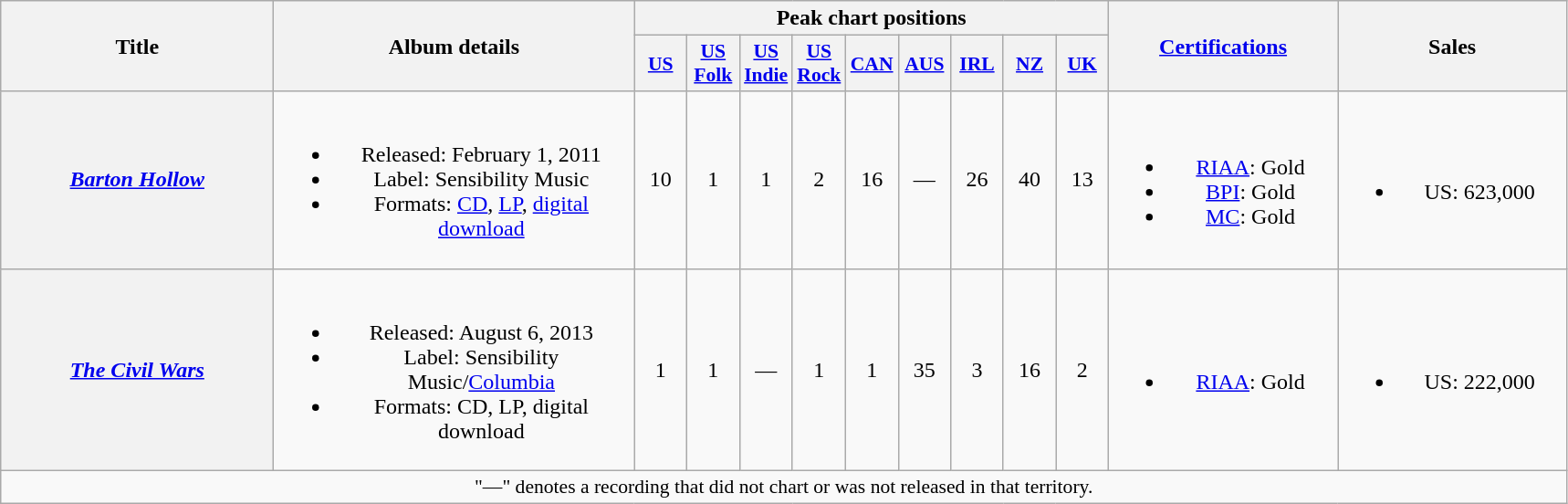<table class="wikitable plainrowheaders" style="text-align:center;" border="1">
<tr>
<th scope="col" rowspan="2" style="width:12em;">Title</th>
<th scope="col" rowspan="2" style="width:16em;">Album details</th>
<th scope="col" colspan="9">Peak chart positions</th>
<th scope="col" rowspan="2" style="width:10em;"><a href='#'>Certifications</a></th>
<th scope="col" rowspan="2" style="width:10em;">Sales</th>
</tr>
<tr>
<th scope="col" style="width:2.2em;font-size:90%;"><a href='#'>US</a><br></th>
<th scope="col" style="width:2.2em;font-size:90%;"><a href='#'>US<br>Folk</a><br></th>
<th scope="col" style="width:2.2em;font-size:90%;"><a href='#'>US<br>Indie</a><br></th>
<th scope="col" style="width:2.2em;font-size:90%;"><a href='#'>US<br>Rock</a><br></th>
<th scope="col" style="width:2.2em;font-size:90%;"><a href='#'>CAN</a><br></th>
<th scope="col" style="width:2.2em;font-size:90%;"><a href='#'>AUS</a><br></th>
<th scope="col" style="width:2.2em;font-size:90%;"><a href='#'>IRL</a><br></th>
<th scope="col" style="width:2.2em;font-size:90%;"><a href='#'>NZ</a><br></th>
<th scope="col" style="width:2.2em;font-size:90%;"><a href='#'>UK</a><br></th>
</tr>
<tr>
<th scope="row"><em><a href='#'>Barton Hollow</a></em></th>
<td><br><ul><li>Released: February 1, 2011</li><li>Label: Sensibility Music</li><li>Formats: <a href='#'>CD</a>, <a href='#'>LP</a>, <a href='#'>digital download</a></li></ul></td>
<td>10</td>
<td>1</td>
<td>1</td>
<td>2</td>
<td>16</td>
<td>—</td>
<td>26</td>
<td>40</td>
<td>13</td>
<td><br><ul><li><a href='#'>RIAA</a>: Gold</li><li><a href='#'>BPI</a>: Gold</li><li><a href='#'>MC</a>: Gold</li></ul></td>
<td><br><ul><li>US: 623,000</li></ul></td>
</tr>
<tr>
<th scope="row"><em><a href='#'>The Civil Wars</a></em></th>
<td><br><ul><li>Released: August 6, 2013</li><li>Label: Sensibility Music/<a href='#'>Columbia</a></li><li>Formats: CD, LP, digital download</li></ul></td>
<td>1</td>
<td>1</td>
<td>—</td>
<td>1</td>
<td>1</td>
<td>35</td>
<td>3</td>
<td>16</td>
<td>2</td>
<td><br><ul><li><a href='#'>RIAA</a>: Gold</li></ul></td>
<td><br><ul><li>US: 222,000</li></ul></td>
</tr>
<tr>
<td colspan="13" style="font-size:90%">"—" denotes a recording that did not chart or was not released in that territory.</td>
</tr>
</table>
